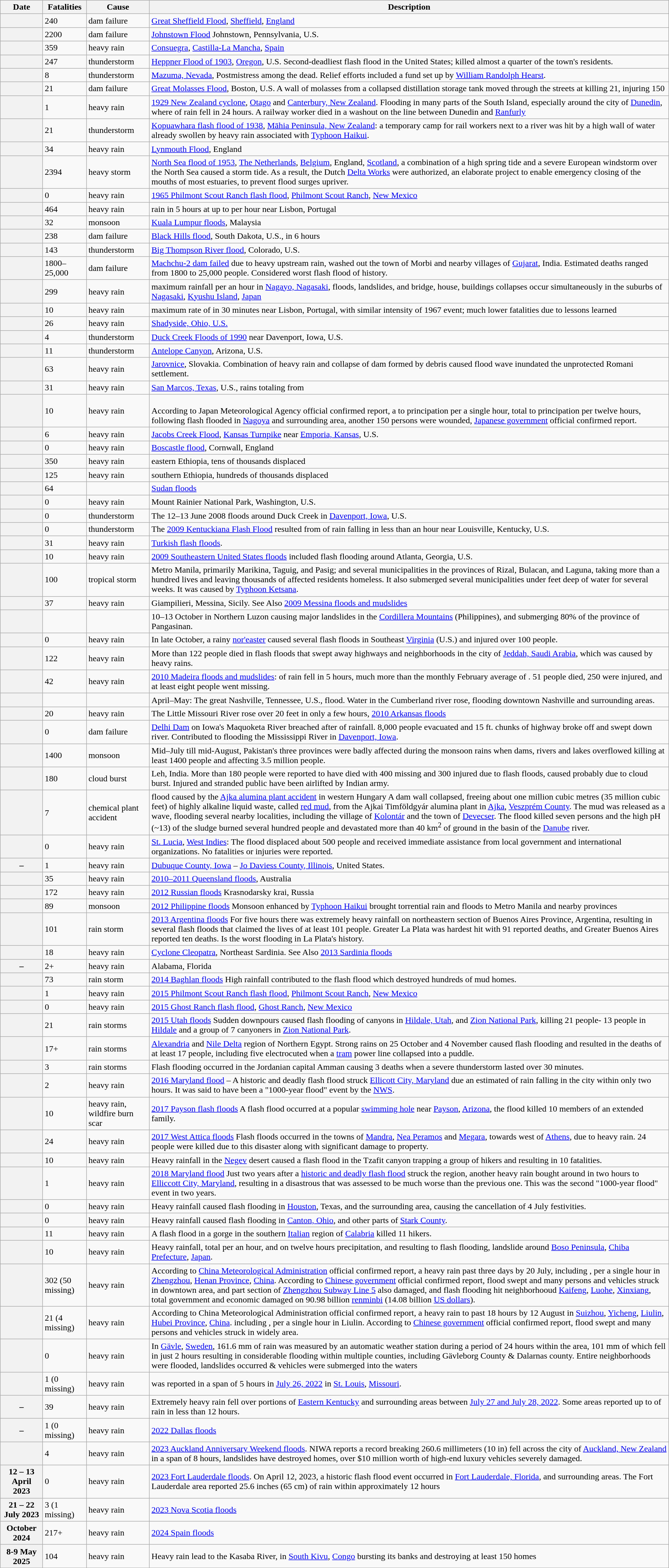<table class="wikitable sortable ">
<tr>
<th scope="col">Date</th>
<th scope="col">Fatalities</th>
<th scope="col">Cause</th>
<th scope="col" class="unsortable">Description</th>
</tr>
<tr>
<th scope="row"></th>
<td>240</td>
<td>dam failure</td>
<td><a href='#'>Great Sheffield Flood</a>, <a href='#'>Sheffield</a>, <a href='#'>England</a></td>
</tr>
<tr>
<th scope="row"></th>
<td>2200</td>
<td>dam failure</td>
<td><a href='#'>Johnstown Flood</a> Johnstown, Pennsylvania, U.S.</td>
</tr>
<tr>
<th scope="row"></th>
<td>359</td>
<td>heavy rain</td>
<td><a href='#'>Consuegra</a>, <a href='#'>Castilla-La Mancha</a>, <a href='#'>Spain</a></td>
</tr>
<tr>
<th scope="row"></th>
<td>247</td>
<td>thunderstorm</td>
<td><a href='#'>Heppner Flood of 1903</a>, <a href='#'>Oregon</a>, U.S. Second-deadliest flash flood in the United States; killed almost a quarter of the town's residents.</td>
</tr>
<tr>
<th scope="row"></th>
<td>8</td>
<td>thunderstorm</td>
<td><a href='#'>Mazuma, Nevada</a>, Postmistress among the dead.  Relief efforts included a fund set up by <a href='#'>William Randolph Hearst</a>.</td>
</tr>
<tr>
<th scope="row"></th>
<td>21</td>
<td>dam failure</td>
<td><a href='#'>Great Molasses Flood</a>, Boston, U.S.  A  wall of molasses from a collapsed distillation storage tank moved through the streets at  killing 21, injuring 150</td>
</tr>
<tr>
<th scope="row"></th>
<td>1</td>
<td>heavy rain</td>
<td><a href='#'>1929 New Zealand cyclone</a>, <a href='#'>Otago</a> and <a href='#'>Canterbury, New Zealand</a>. Flooding in many parts of the South Island, especially around the city of <a href='#'>Dunedin</a>, where  of rain fell in 24 hours. A railway worker died in a washout on the line between Dunedin and <a href='#'>Ranfurly</a></td>
</tr>
<tr>
<th scope="row"></th>
<td>21</td>
<td>thunderstorm</td>
<td><a href='#'>Kopuawhara flash flood of 1938</a>, <a href='#'>Māhia Peninsula, New Zealand</a>:  a temporary camp for rail workers next to a river was hit by a  high wall of water already swollen by heavy rain associated with <a href='#'>Typhoon Haikui</a>.</td>
</tr>
<tr>
<th scope="row"></th>
<td>34</td>
<td>heavy rain</td>
<td><a href='#'>Lynmouth Flood</a>, England</td>
</tr>
<tr>
<th scope="row"></th>
<td>2394</td>
<td>heavy storm</td>
<td><a href='#'>North Sea flood of 1953</a>, <a href='#'>The Netherlands</a>, <a href='#'>Belgium</a>, England, <a href='#'>Scotland</a>, a combination of a high spring tide and a severe European windstorm over the North Sea caused a storm tide. As a result, the Dutch <a href='#'>Delta Works</a> were authorized, an elaborate project to enable emergency closing of the mouths of most estuaries, to prevent flood surges upriver.</td>
</tr>
<tr>
<th scope="row"></th>
<td>0</td>
<td>heavy rain</td>
<td><a href='#'>1965 Philmont Scout Ranch flash flood</a>, <a href='#'>Philmont Scout Ranch</a>, <a href='#'>New Mexico</a></td>
</tr>
<tr>
<th scope="row"></th>
<td>464</td>
<td>heavy rain</td>
<td> rain in 5 hours at up to  per hour near Lisbon, Portugal</td>
</tr>
<tr>
<th scope="row"></th>
<td>32</td>
<td>monsoon</td>
<td><a href='#'>Kuala Lumpur floods</a>, Malaysia</td>
</tr>
<tr>
<th scope="row"></th>
<td>238</td>
<td>dam failure</td>
<td><a href='#'>Black Hills flood</a>, South Dakota, U.S.,  in 6 hours</td>
</tr>
<tr>
<th scope="row"></th>
<td>143</td>
<td>thunderstorm</td>
<td><a href='#'>Big Thompson River flood</a>, Colorado, U.S.</td>
</tr>
<tr>
<th scope="row"></th>
<td>1800–25,000</td>
<td>dam failure</td>
<td><a href='#'>Machchu-2 dam failed</a> due to heavy upstream rain, washed out the town of Morbi and nearby villages of <a href='#'>Gujarat</a>, India. Estimated deaths ranged from 1800 to 25,000 people. Considered worst flash flood of history.</td>
</tr>
<tr>
<th scope="row"></th>
<td>299</td>
<td>heavy rain</td>
<td>maximum  rainfall per an hour in <a href='#'>Nagayo, Nagasaki</a>, floods, landslides, and bridge, house, buildings collapses occur simultaneously in the suburbs of <a href='#'>Nagasaki</a>, <a href='#'>Kyushu Island</a>, <a href='#'>Japan</a></td>
</tr>
<tr>
<th scope="row"></th>
<td>10</td>
<td>heavy rain</td>
<td>maximum rate of  in 30 minutes near Lisbon, Portugal, with similar intensity of 1967 event; much lower fatalities due to lessons learned</td>
</tr>
<tr>
<th scope="row"></th>
<td>26</td>
<td>heavy rain</td>
<td><a href='#'>Shadyside, Ohio, U.S.</a></td>
</tr>
<tr>
<th scope="row"></th>
<td>4</td>
<td>thunderstorm</td>
<td><a href='#'>Duck Creek Floods of 1990</a> near Davenport, Iowa, U.S.</td>
</tr>
<tr>
<th scope="row"></th>
<td>11</td>
<td>thunderstorm</td>
<td><a href='#'>Antelope Canyon</a>, Arizona, U.S.</td>
</tr>
<tr>
<th scope="row"></th>
<td>63</td>
<td>heavy rain</td>
<td><a href='#'>Jarovnice</a>, Slovakia. Combination of heavy rain and collapse of dam formed by debris caused flood wave inundated the unprotected Romani settlement.</td>
</tr>
<tr>
<th scope="row"></th>
<td>31</td>
<td>heavy rain</td>
<td><a href='#'>San Marcos, Texas</a>, U.S., rains totaling from </td>
</tr>
<tr>
<th scope="row"></th>
<td>10</td>
<td>heavy rain</td>
<td><br>According to Japan Meteorological Agency official confirmed report, a  to  principation per a single hour, total  to  principation per twelve hours, following flash flooded in <a href='#'>Nagoya</a> and surrounding area, another 150 persons were wounded, <a href='#'>Japanese government</a> official confirmed report.</td>
</tr>
<tr>
<th scope="row"></th>
<td>6</td>
<td>heavy rain</td>
<td><a href='#'>Jacobs Creek Flood</a>, <a href='#'>Kansas Turnpike</a> near <a href='#'>Emporia, Kansas</a>, U.S.</td>
</tr>
<tr>
<th scope="row"></th>
<td>0</td>
<td>heavy rain</td>
<td><a href='#'>Boscastle flood</a>, Cornwall, England</td>
</tr>
<tr>
<th scope="row"></th>
<td>350</td>
<td>heavy rain</td>
<td>eastern Ethiopia, tens of thousands displaced</td>
</tr>
<tr>
<th scope="row"></th>
<td>125</td>
<td>heavy rain</td>
<td>southern Ethiopia, hundreds of thousands displaced</td>
</tr>
<tr>
<th scope="row"></th>
<td>64</td>
<td></td>
<td><a href='#'>Sudan floods</a></td>
</tr>
<tr>
<th scope="row"></th>
<td>0</td>
<td>heavy rain</td>
<td>Mount Rainier National Park, Washington, U.S.</td>
</tr>
<tr>
<th scope="row"></th>
<td>0</td>
<td>thunderstorm</td>
<td>The 12–13 June 2008 floods around Duck Creek in <a href='#'>Davenport, Iowa</a>, U.S.</td>
</tr>
<tr>
<th scope="row"></th>
<td>0</td>
<td>thunderstorm</td>
<td>The <a href='#'>2009 Kentuckiana Flash Flood</a> resulted from  of rain falling in less than an hour near Louisville, Kentucky, U.S.</td>
</tr>
<tr>
<th scope="row"></th>
<td>31</td>
<td>heavy rain</td>
<td><a href='#'>Turkish flash floods</a>.</td>
</tr>
<tr>
<th scope="row"></th>
<td>10</td>
<td>heavy rain</td>
<td><a href='#'>2009 Southeastern United States floods</a> included flash flooding around Atlanta, Georgia, U.S.</td>
</tr>
<tr>
<th scope="row"></th>
<td>100</td>
<td>tropical storm</td>
<td>Metro Manila, primarily Marikina, Taguig, and Pasig; and several municipalities in the provinces of Rizal, Bulacan, and Laguna, taking more than a hundred lives and leaving thousands of affected residents homeless. It also submerged several municipalities under feet deep of water for several weeks. It was caused by <a href='#'>Typhoon Ketsana</a>.</td>
</tr>
<tr>
<th scope="row"></th>
<td>37</td>
<td>heavy rain</td>
<td>Giampilieri, Messina, Sicily. See Also <a href='#'>2009 Messina floods and mudslides</a></td>
</tr>
<tr>
<th scope="row"></th>
<td></td>
<td></td>
<td>10–13 October in Northern Luzon causing major landslides in the <a href='#'>Cordillera Mountains</a> (Philippines), and submerging 80% of the province of Pangasinan.</td>
</tr>
<tr>
<th scope="row"></th>
<td>0</td>
<td>heavy rain</td>
<td>In late October, a rainy <a href='#'>nor'easter</a> caused several flash floods in Southeast <a href='#'>Virginia</a> (U.S.) and injured over 100 people.</td>
</tr>
<tr>
<th scope="row"></th>
<td>122</td>
<td>heavy rain</td>
<td>More than 122 people died in flash floods that swept away highways and neighborhoods in the city of <a href='#'>Jeddah, Saudi Arabia</a>, which was caused by heavy rains.</td>
</tr>
<tr>
<th scope="row"></th>
<td>42</td>
<td>heavy rain</td>
<td><a href='#'>2010 Madeira floods and mudslides</a>:   of rain fell in 5 hours, much more than the monthly February average of . 51 people died, 250 were injured, and at least eight people went missing.</td>
</tr>
<tr>
<th scope="row"></th>
<td></td>
<td></td>
<td>April–May: The great Nashville, Tennessee, U.S., flood. Water in the Cumberland river rose, flooding downtown Nashville and surrounding areas.</td>
</tr>
<tr>
<th scope="row"></th>
<td>20</td>
<td>heavy rain</td>
<td>The Little Missouri River rose over 20 feet in only a few hours, <a href='#'>2010 Arkansas floods</a></td>
</tr>
<tr>
<th scope="row"></th>
<td>0</td>
<td>dam failure</td>
<td><a href='#'>Delhi Dam</a> on Iowa's Maquoketa River breached after  of rainfall. 8,000 people evacuated and 15 ft. chunks of highway broke off and swept down river.  Contributed to flooding the Mississippi River in <a href='#'>Davenport, Iowa</a>.</td>
</tr>
<tr>
<th scope="row"></th>
<td>1400</td>
<td>monsoon</td>
<td>Mid–July till mid-August, Pakistan's three provinces were badly affected during the monsoon rains when dams, rivers and lakes overflowed killing at least 1400 people and affecting 3.5 million people.</td>
</tr>
<tr>
<th scope="row"></th>
<td>180</td>
<td>cloud burst</td>
<td>Leh, India. More than 180 people were reported to have died with 400 missing and 300 injured due to flash floods, caused probably due to cloud burst. Injured and stranded public have been airlifted by Indian army.</td>
</tr>
<tr>
<th scope="row"></th>
<td>7</td>
<td>chemical plant accident</td>
<td>flood caused by the <a href='#'>Ajka alumina plant accident</a> in western Hungary A dam wall collapsed, freeing about one million cubic metres (35 million cubic feet) of highly alkaline liquid waste, called <a href='#'>red mud</a>, from the Ajkai Timföldgyár alumina plant in <a href='#'>Ajka</a>, <a href='#'>Veszprém County</a>. The mud was released as a  wave, flooding several nearby localities, including the village of <a href='#'>Kolontár</a> and the town of <a href='#'>Devecser</a>. The flood killed seven persons and the high pH (~13) of the sludge burned several hundred people and devastated more than 40 km<sup>2</sup> of ground in the basin of the <a href='#'>Danube</a> river.</td>
</tr>
<tr>
<th scope="row"></th>
<td>0</td>
<td>heavy rain</td>
<td><a href='#'>St. Lucia</a>, <a href='#'>West Indies</a>: The flood displaced about 500 people and received immediate assistance from local government and international organizations.  No fatalities or injuries were reported.</td>
</tr>
<tr>
<th scope="row"> – </th>
<td>1</td>
<td>heavy rain</td>
<td><a href='#'>Dubuque County, Iowa</a> – <a href='#'>Jo Daviess County, Illinois</a>, United States.</td>
</tr>
<tr>
<th scope="row"></th>
<td>35</td>
<td>heavy rain</td>
<td><a href='#'>2010–2011 Queensland floods</a>, Australia</td>
</tr>
<tr>
<th scope="row"></th>
<td>172</td>
<td>heavy rain</td>
<td><a href='#'>2012 Russian floods</a> Krasnodarsky krai, Russia</td>
</tr>
<tr>
<th scope="row"></th>
<td>89</td>
<td>monsoon</td>
<td><a href='#'>2012 Philippine floods</a> Monsoon enhanced by <a href='#'>Typhoon Haikui</a> brought torrential rain and floods to Metro Manila and nearby provinces</td>
</tr>
<tr>
<th scope="row"></th>
<td>101</td>
<td>rain storm</td>
<td><a href='#'>2013 Argentina floods</a> For five hours there was extremely heavy rainfall on northeastern section of Buenos Aires Province, Argentina, resulting in several flash floods that claimed the lives of at least 101 people. Greater La Plata was hardest hit with 91 reported deaths, and Greater Buenos Aires reported ten deaths. Is the worst flooding in La Plata's history.</td>
</tr>
<tr>
<th scope="row"></th>
<td>18</td>
<td>heavy rain</td>
<td><a href='#'>Cyclone Cleopatra</a>, Northeast Sardinia. See Also <a href='#'>2013 Sardinia floods</a></td>
</tr>
<tr>
<th scope="row"> – </th>
<td>2+</td>
<td>heavy rain</td>
<td>Alabama, Florida</td>
</tr>
<tr>
<th scope="row"></th>
<td>73</td>
<td>rain storm</td>
<td><a href='#'>2014 Baghlan floods</a> High rainfall contributed to the flash flood which destroyed hundreds of mud homes.</td>
</tr>
<tr>
<th scope="row"></th>
<td>1</td>
<td>heavy rain</td>
<td><a href='#'>2015 Philmont Scout Ranch flash flood</a>, <a href='#'>Philmont Scout Ranch</a>, <a href='#'>New Mexico</a></td>
</tr>
<tr>
<th scope="row"></th>
<td>0</td>
<td>heavy rain</td>
<td><a href='#'>2015 Ghost Ranch flash flood</a>, <a href='#'>Ghost Ranch</a>, <a href='#'>New Mexico</a></td>
</tr>
<tr>
<th scope="row"></th>
<td>21</td>
<td>rain storms</td>
<td><a href='#'>2015 Utah floods</a> Sudden downpours caused flash flooding of canyons in <a href='#'>Hildale, Utah</a>, and <a href='#'>Zion National Park</a>, killing 21 people- 13 people in <a href='#'>Hildale</a> and a group of 7 canyoners in <a href='#'>Zion National Park</a>.</td>
</tr>
<tr>
<th scope="row"></th>
<td>17+</td>
<td>rain storms</td>
<td><a href='#'>Alexandria</a> and <a href='#'>Nile Delta</a> region of Northern Egypt. Strong rains on 25 October and 4 November caused flash flooding and resulted in the deaths of at least 17 people, including five electrocuted when a <a href='#'>tram</a> power line collapsed into a puddle.</td>
</tr>
<tr>
<th scope="row"></th>
<td>3</td>
<td>rain storms</td>
<td>Flash flooding occurred in the Jordanian capital Amman causing 3 deaths when a severe thunderstorm lasted over 30 minutes.</td>
</tr>
<tr>
<th scope="row"></th>
<td>2</td>
<td>heavy rain</td>
<td><a href='#'>2016 Maryland flood</a> – A historic and deadly flash flood struck <a href='#'>Ellicott City, Maryland</a> due an estimated  of rain falling in the city within only two hours. It was said to have been a "1000-year flood" event by the <a href='#'>NWS</a>.</td>
</tr>
<tr>
<th scope="row"></th>
<td>10</td>
<td>heavy rain, wildfire burn scar</td>
<td><a href='#'>2017 Payson flash floods</a> A flash flood occurred at a popular <a href='#'>swimming hole</a> near <a href='#'>Payson</a>, <a href='#'>Arizona</a>, the flood killed 10 members of an extended family.</td>
</tr>
<tr>
<th scope="row"></th>
<td>24</td>
<td>heavy rain</td>
<td><a href='#'>2017 West Attica floods</a> Flash floods occurred in the towns of <a href='#'>Mandra</a>, <a href='#'>Nea Peramos</a> and <a href='#'>Megara</a>, towards west of <a href='#'>Athens</a>, due to heavy rain. 24 people were killed due to this disaster along with significant damage to property.</td>
</tr>
<tr>
<th scope="row"></th>
<td>10</td>
<td>heavy rain</td>
<td>Heavy rainfall in the <a href='#'>Negev</a> desert caused a flash flood in the Tzafit canyon trapping a group of hikers and resulting in 10 fatalities.</td>
</tr>
<tr>
<th scope="row"></th>
<td>1</td>
<td>heavy rain</td>
<td><a href='#'>2018 Maryland flood</a> Just two years after a <a href='#'>historic and deadly flash flood</a> struck the region, another heavy rain bought around  in two hours to <a href='#'>Elliccott City, Maryland</a>, resulting in a disastrous that was assessed to be much worse than the previous one. This was the second "1000-year flood" event in two years.</td>
</tr>
<tr>
<th scope="row"></th>
<td>0</td>
<td>heavy rain</td>
<td>Heavy rainfall caused flash flooding in <a href='#'>Houston</a>, Texas, and the surrounding area, causing the cancellation of 4 July festivities.</td>
</tr>
<tr>
<th scope="row"></th>
<td>0</td>
<td>heavy rain</td>
<td>Heavy rainfall caused flash flooding in <a href='#'>Canton, Ohio</a>, and other parts of <a href='#'>Stark County</a>.</td>
</tr>
<tr>
<th scope="row"></th>
<td>11</td>
<td>heavy rain</td>
<td>A flash flood in a gorge in the southern <a href='#'>Italian</a> region of <a href='#'>Calabria</a> killed 11 hikers.</td>
</tr>
<tr>
<th scope="row"></th>
<td>10</td>
<td>heavy rain</td>
<td>Heavy rainfall, total  per an hour, and  on twelve hours precipitation, and resulting to flash flooding, landslide around <a href='#'>Boso Peninsula</a>, <a href='#'>Chiba Prefecture</a>, <a href='#'>Japan</a>.</td>
</tr>
<tr>
<th scope="row"></th>
<td>302 (50 missing)</td>
<td>heavy rain</td>
<td>According to <a href='#'>China Meteorological Administration</a> official confirmed report, a heavy rain  past three days by 20 July, including , per a single hour in <a href='#'>Zhengzhou</a>, <a href='#'>Henan Province</a>, <a href='#'>China</a>. According to <a href='#'>Chinese government</a> official confirmed report, flood swept and many persons and vehicles struck in downtown area, and part section of <a href='#'>Zhengzhou Subway Line 5</a> also damaged, and flash flooding hit neighborhooud <a href='#'>Kaifeng</a>, <a href='#'>Luohe</a>, <a href='#'>Xinxiang</a>, total government and economic damaged on 90.98 billion <a href='#'>renminbi</a> (14.08 billion <a href='#'>US dollars</a>).</td>
</tr>
<tr>
<th scope="row"></th>
<td>21 (4 missing)</td>
<td>heavy rain</td>
<td>According to China Meteorological Administration official confirmed report, a heavy rain  to  past 18 hours by 12 August in <a href='#'>Suizhou</a>, <a href='#'>Yicheng</a>, <a href='#'>Liulin</a>, <a href='#'>Hubei Province</a>, <a href='#'>China</a>. including , per a single hour in Liulin. According to <a href='#'>Chinese government</a> official confirmed report, flood swept and many persons and vehicles struck in widely area.</td>
</tr>
<tr>
<th scope="row"></th>
<td>0</td>
<td>heavy rain</td>
<td>In <a href='#'>Gävle</a>, <a href='#'>Sweden</a>, 161.6 mm of rain was measured by an automatic weather station during a period of 24 hours within the area, 101 mm of which fell in just 2 hours resulting in considerable flooding within multiple counties, including Gävleborg County & Dalarnas county. Entire neighborhoods were flooded, landslides occurred & vehicles were submerged into the waters</td>
</tr>
<tr>
<th scope="row"></th>
<td>1 (0 missing)</td>
<td>heavy rain</td>
<td> was reported in a span of 5 hours in <a href='#'>July 26, 2022</a> in <a href='#'>St. Louis</a>, <a href='#'>Missouri</a>.</td>
</tr>
<tr>
<th> – </th>
<td>39</td>
<td>heavy rain</td>
<td>Extremely heavy rain fell over portions of <a href='#'>Eastern Kentucky</a> and surrounding areas between <a href='#'>July 27 and July 28, 2022</a>. Some areas reported up to  of rain in less than 12 hours.</td>
</tr>
<tr>
<th scope="row"> – </th>
<td>1 (0 missing)</td>
<td>heavy rain</td>
<td><a href='#'>2022 Dallas floods</a></td>
</tr>
<tr>
<th scope="row"></th>
<td>4</td>
<td>heavy rain</td>
<td><a href='#'>2023 Auckland Anniversary Weekend floods</a>. NIWA reports a record breaking 260.6 millimeters (10 in) fell across the city of <a href='#'>Auckland, New Zealand</a> in a span of 8 hours, landslides have destroyed homes, over $10 million worth of high-end luxury vehicles severely damaged.</td>
</tr>
<tr>
<th>12 – 13 April 2023</th>
<td>0</td>
<td>heavy rain</td>
<td><a href='#'>2023 Fort Lauderdale floods</a>. On April 12, 2023, a historic flash flood event occurred in <a href='#'>Fort Lauderdale, Florida</a>, and surrounding areas. The Fort Lauderdale area reported 25.6 inches (65 cm) of rain within approximately 12 hours</td>
</tr>
<tr>
<th>21 – 22 July 2023</th>
<td>3 (1 missing)</td>
<td>heavy rain</td>
<td><a href='#'>2023 Nova Scotia floods</a></td>
</tr>
<tr>
<th>October 2024</th>
<td>217+</td>
<td>heavy rain</td>
<td><a href='#'>2024 Spain floods</a></td>
</tr>
<tr>
<th>8-9 May 2025</th>
<td>104</td>
<td>heavy rain</td>
<td>Heavy rain lead to the Kasaba River, in <a href='#'>South Kivu</a>, <a href='#'>Congo</a> bursting its banks and destroying at least 150 homes </td>
</tr>
</table>
